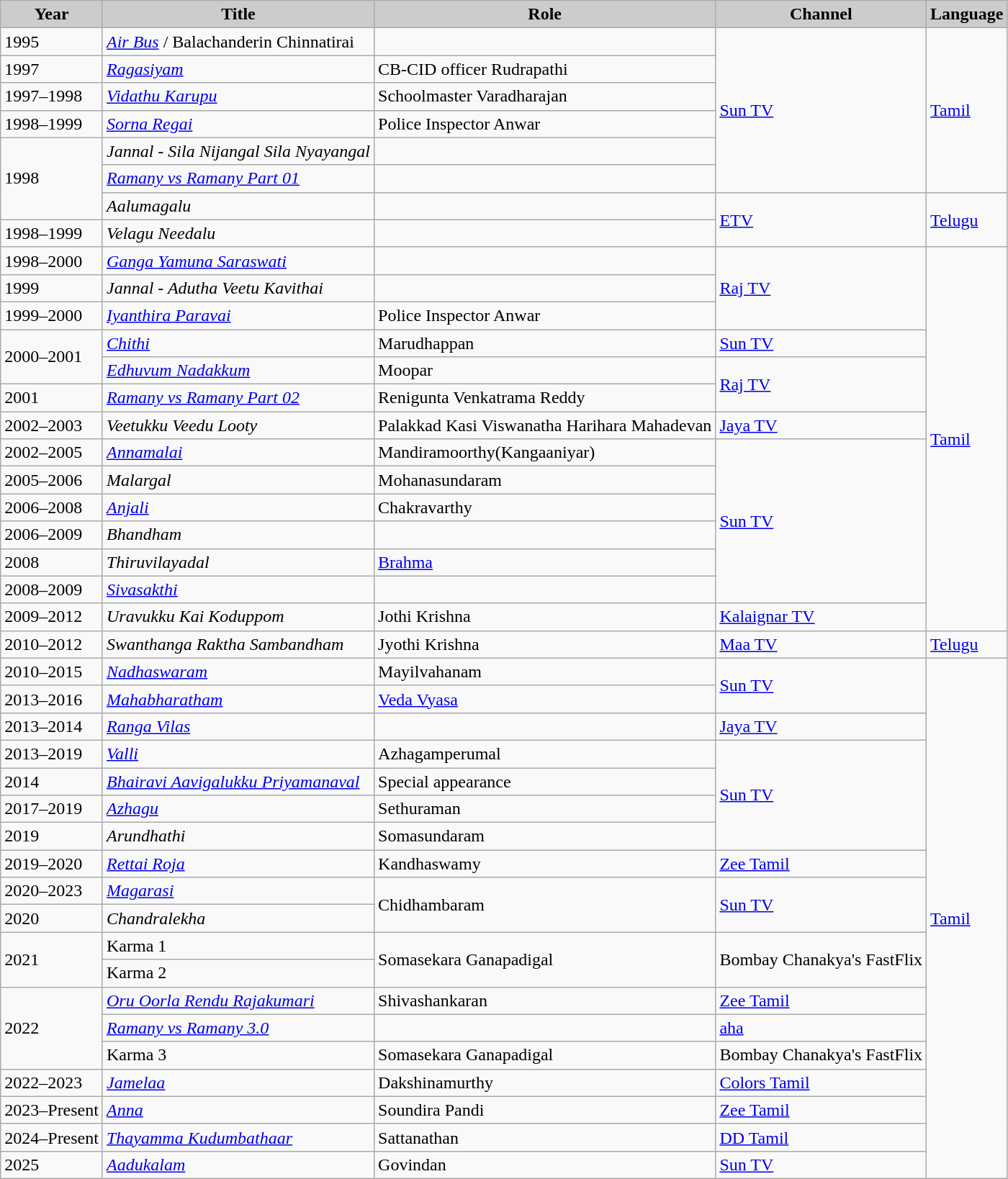<table class="wikitable">
<tr>
<th style="background:#ccc;">Year</th>
<th style="background:#ccc;">Title</th>
<th style="background:#ccc;">Role</th>
<th style="background:#ccc;">Channel</th>
<th style="background:#ccc;">Language</th>
</tr>
<tr>
<td>1995</td>
<td><em><a href='#'>Air Bus</a></em> / Balachanderin Chinnatirai</td>
<td></td>
<td rowspan=6><a href='#'>Sun TV</a></td>
<td rowspan=6><a href='#'>Tamil</a></td>
</tr>
<tr>
<td>1997</td>
<td><em><a href='#'>Ragasiyam</a></em></td>
<td>CB-CID officer Rudrapathi</td>
</tr>
<tr>
<td>1997–1998</td>
<td><em><a href='#'>Vidathu Karupu</a></em></td>
<td>Schoolmaster Varadharajan</td>
</tr>
<tr>
<td>1998–1999</td>
<td><em><a href='#'>Sorna Regai</a></em></td>
<td>Police Inspector Anwar</td>
</tr>
<tr>
<td rowspan=3>1998</td>
<td><em>Jannal - Sila Nijangal Sila Nyayangal</em></td>
<td></td>
</tr>
<tr>
<td><em><a href='#'>Ramany vs Ramany Part 01</a></em></td>
<td></td>
</tr>
<tr>
<td><em>Aalumagalu</em></td>
<td></td>
<td rowspan=2><a href='#'>ETV</a></td>
<td rowspan=2><a href='#'>Telugu</a></td>
</tr>
<tr>
<td>1998–1999</td>
<td><em>Velagu Needalu</em></td>
<td></td>
</tr>
<tr>
<td>1998–2000</td>
<td><em><a href='#'>Ganga Yamuna Saraswati</a></em></td>
<td></td>
<td rowspan=3><a href='#'>Raj TV</a></td>
<td rowspan=14><a href='#'>Tamil</a></td>
</tr>
<tr>
<td>1999</td>
<td><em>Jannal - Adutha Veetu Kavithai</em></td>
<td></td>
</tr>
<tr>
<td>1999–2000</td>
<td><em><a href='#'>Iyanthira Paravai</a></em></td>
<td>Police Inspector Anwar</td>
</tr>
<tr>
<td rowspan=2>2000–2001</td>
<td><em><a href='#'>Chithi</a></em></td>
<td>Marudhappan</td>
<td><a href='#'>Sun TV</a></td>
</tr>
<tr>
<td><em><a href='#'>Edhuvum Nadakkum</a></em></td>
<td>Moopar</td>
<td rowspan="2"><a href='#'>Raj TV</a></td>
</tr>
<tr>
<td>2001</td>
<td><em><a href='#'>Ramany vs Ramany Part 02</a></em></td>
<td>Renigunta Venkatrama Reddy</td>
</tr>
<tr>
<td>2002–2003</td>
<td><em> Veetukku Veedu Looty</em></td>
<td>Palakkad Kasi Viswanatha Harihara Mahadevan</td>
<td><a href='#'>Jaya TV</a></td>
</tr>
<tr>
<td>2002–2005</td>
<td><em><a href='#'>Annamalai</a></em></td>
<td>Mandiramoorthy(Kangaaniyar)</td>
<td rowspan="6"><a href='#'>Sun TV</a></td>
</tr>
<tr>
<td>2005–2006</td>
<td><em>Malargal</em></td>
<td>Mohanasundaram</td>
</tr>
<tr>
<td>2006–2008</td>
<td><em><a href='#'>Anjali</a></em></td>
<td>Chakravarthy</td>
</tr>
<tr>
<td>2006–2009</td>
<td><em>Bhandham</em></td>
<td></td>
</tr>
<tr>
<td>2008</td>
<td><em>Thiruvilayadal</em></td>
<td><a href='#'>Brahma</a></td>
</tr>
<tr>
<td>2008–2009</td>
<td><em><a href='#'>Sivasakthi</a></em></td>
<td></td>
</tr>
<tr>
<td>2009–2012</td>
<td><em>Uravukku Kai Koduppom</em></td>
<td>Jothi Krishna</td>
<td><a href='#'>Kalaignar TV</a></td>
</tr>
<tr>
<td>2010–2012</td>
<td><em>Swanthanga Raktha Sambandham</em></td>
<td>Jyothi Krishna</td>
<td><a href='#'>Maa TV</a></td>
<td><a href='#'>Telugu</a></td>
</tr>
<tr>
<td>2010–2015</td>
<td><em><a href='#'>Nadhaswaram</a></em></td>
<td>Mayilvahanam</td>
<td rowspan="2"><a href='#'>Sun TV</a></td>
<td rowspan="20"><a href='#'>Tamil</a></td>
</tr>
<tr>
<td>2013–2016</td>
<td><em><a href='#'>Mahabharatham</a></em></td>
<td><a href='#'>Veda Vyasa</a></td>
</tr>
<tr>
<td>2013–2014</td>
<td><em><a href='#'>Ranga Vilas</a></em></td>
<td></td>
<td><a href='#'>Jaya TV</a></td>
</tr>
<tr>
<td>2013–2019</td>
<td><em><a href='#'>Valli</a></em></td>
<td>Azhagamperumal</td>
<td rowspan="4"><a href='#'>Sun TV</a></td>
</tr>
<tr>
<td>2014</td>
<td><em><a href='#'>Bhairavi Aavigalukku Priyamanaval</a></em></td>
<td>Special appearance</td>
</tr>
<tr>
<td>2017–2019</td>
<td><em><a href='#'>Azhagu</a></em></td>
<td>Sethuraman</td>
</tr>
<tr>
<td>2019</td>
<td><em>Arundhathi</em></td>
<td>Somasundaram</td>
</tr>
<tr>
<td>2019–2020</td>
<td><em><a href='#'>Rettai Roja</a></em></td>
<td>Kandhaswamy</td>
<td><a href='#'>Zee Tamil</a></td>
</tr>
<tr>
<td>2020–2023</td>
<td><em><a href='#'>Magarasi</a></em></td>
<td rowspan="2">Chidhambaram</td>
<td rowspan="2"><a href='#'>Sun TV</a></td>
</tr>
<tr>
<td>2020</td>
<td><em>Chandralekha</em></td>
</tr>
<tr>
<td rowspan="2">2021</td>
<td>Karma 1</td>
<td rowspan="2">Somasekara Ganapadigal</td>
<td rowspan="2">Bombay Chanakya's FastFlix</td>
</tr>
<tr>
<td>Karma 2</td>
</tr>
<tr>
<td rowspan="3">2022</td>
<td><em><a href='#'>Oru Oorla Rendu Rajakumari</a></em></td>
<td>Shivashankaran</td>
<td><a href='#'>Zee Tamil</a></td>
</tr>
<tr>
<td><em><a href='#'>Ramany vs Ramany 3.0</a></em></td>
<td></td>
<td><a href='#'>aha</a></td>
</tr>
<tr>
<td>Karma 3</td>
<td>Somasekara Ganapadigal</td>
<td>Bombay Chanakya's FastFlix</td>
</tr>
<tr>
<td>2022–2023</td>
<td><em><a href='#'>Jamelaa</a></em></td>
<td>Dakshinamurthy</td>
<td><a href='#'>Colors Tamil</a></td>
</tr>
<tr>
<td>2023–Present</td>
<td><em><a href='#'>Anna</a></em></td>
<td>Soundira Pandi</td>
<td><a href='#'>Zee Tamil</a></td>
</tr>
<tr>
<td>2024–Present</td>
<td><em><a href='#'>Thayamma Kudumbathaar</a></em></td>
<td>Sattanathan</td>
<td><a href='#'>DD Tamil</a></td>
</tr>
<tr>
<td>2025</td>
<td><em><a href='#'>Aadukalam</a></em></td>
<td>Govindan</td>
<td><a href='#'>Sun TV</a></td>
</tr>
</table>
